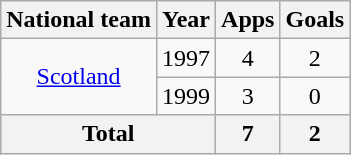<table class=wikitable style="text-align:center">
<tr>
<th>National team</th>
<th>Year</th>
<th>Apps</th>
<th>Goals</th>
</tr>
<tr>
<td rowspan="2"><a href='#'>Scotland</a></td>
<td>1997</td>
<td>4</td>
<td>2</td>
</tr>
<tr>
<td>1999</td>
<td>3</td>
<td>0</td>
</tr>
<tr>
<th colspan="2">Total</th>
<th>7</th>
<th>2</th>
</tr>
</table>
